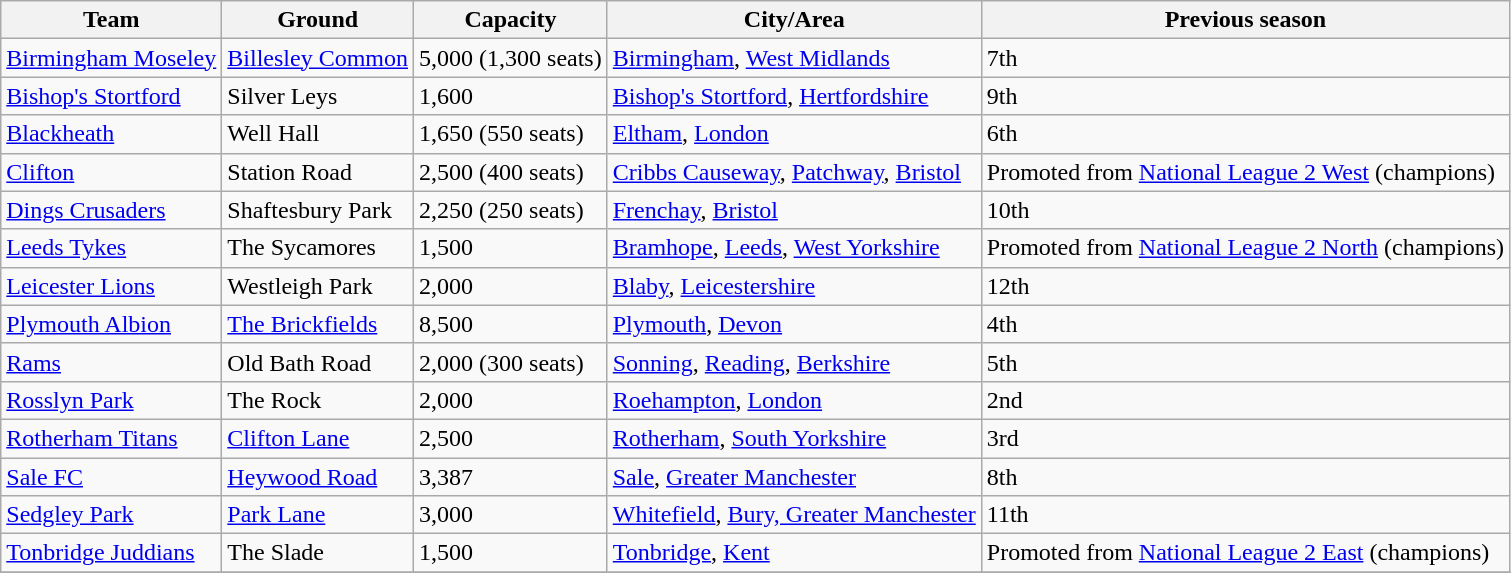<table class="wikitable sortable">
<tr>
<th>Team</th>
<th>Ground</th>
<th>Capacity</th>
<th>City/Area</th>
<th>Previous season</th>
</tr>
<tr>
<td><a href='#'>Birmingham Moseley</a></td>
<td><a href='#'>Billesley Common</a></td>
<td>5,000 (1,300 seats)</td>
<td><a href='#'>Birmingham</a>, <a href='#'>West Midlands</a></td>
<td>7th</td>
</tr>
<tr>
<td><a href='#'>Bishop's Stortford</a></td>
<td>Silver Leys</td>
<td>1,600</td>
<td><a href='#'>Bishop's Stortford</a>, <a href='#'>Hertfordshire</a></td>
<td>9th</td>
</tr>
<tr>
<td><a href='#'>Blackheath</a></td>
<td>Well Hall</td>
<td>1,650 (550 seats)</td>
<td><a href='#'>Eltham</a>, <a href='#'>London</a></td>
<td>6th</td>
</tr>
<tr>
<td><a href='#'>Clifton</a></td>
<td>Station Road </td>
<td>2,500 (400 seats)</td>
<td><a href='#'>Cribbs Causeway</a>, <a href='#'>Patchway</a>, <a href='#'>Bristol</a></td>
<td>Promoted from <a href='#'>National League 2 West</a> (champions)</td>
</tr>
<tr>
<td><a href='#'>Dings Crusaders</a></td>
<td>Shaftesbury Park </td>
<td>2,250 (250 seats)</td>
<td><a href='#'>Frenchay</a>, <a href='#'>Bristol</a></td>
<td>10th</td>
</tr>
<tr>
<td><a href='#'>Leeds Tykes</a></td>
<td>The Sycamores</td>
<td>1,500</td>
<td><a href='#'>Bramhope</a>, <a href='#'>Leeds</a>, <a href='#'>West Yorkshire</a></td>
<td>Promoted from <a href='#'>National League 2 North</a> (champions)</td>
</tr>
<tr>
<td><a href='#'>Leicester Lions</a></td>
<td>Westleigh Park</td>
<td>2,000</td>
<td><a href='#'>Blaby</a>, <a href='#'>Leicestershire</a></td>
<td>12th</td>
</tr>
<tr>
<td><a href='#'>Plymouth Albion</a></td>
<td><a href='#'>The Brickfields</a></td>
<td>8,500</td>
<td><a href='#'>Plymouth</a>, <a href='#'>Devon</a></td>
<td>4th</td>
</tr>
<tr>
<td><a href='#'>Rams</a></td>
<td>Old Bath Road</td>
<td>2,000 (300 seats)</td>
<td><a href='#'>Sonning</a>, <a href='#'>Reading</a>, <a href='#'>Berkshire</a></td>
<td>5th</td>
</tr>
<tr>
<td><a href='#'>Rosslyn Park</a></td>
<td>The Rock</td>
<td>2,000</td>
<td><a href='#'>Roehampton</a>, <a href='#'>London</a></td>
<td>2nd</td>
</tr>
<tr>
<td><a href='#'>Rotherham Titans</a></td>
<td><a href='#'>Clifton Lane</a></td>
<td>2,500</td>
<td><a href='#'>Rotherham</a>, <a href='#'>South Yorkshire</a></td>
<td>3rd</td>
</tr>
<tr>
<td><a href='#'>Sale FC</a></td>
<td><a href='#'>Heywood Road</a></td>
<td>3,387</td>
<td><a href='#'>Sale</a>, <a href='#'>Greater Manchester</a></td>
<td>8th</td>
</tr>
<tr>
<td><a href='#'>Sedgley Park</a></td>
<td><a href='#'>Park Lane</a></td>
<td>3,000</td>
<td><a href='#'>Whitefield</a>, <a href='#'>Bury, Greater Manchester</a></td>
<td>11th</td>
</tr>
<tr>
<td><a href='#'>Tonbridge Juddians</a></td>
<td>The Slade</td>
<td>1,500</td>
<td><a href='#'>Tonbridge</a>, <a href='#'>Kent</a></td>
<td>Promoted from <a href='#'>National League 2 East</a> (champions)</td>
</tr>
<tr>
</tr>
</table>
